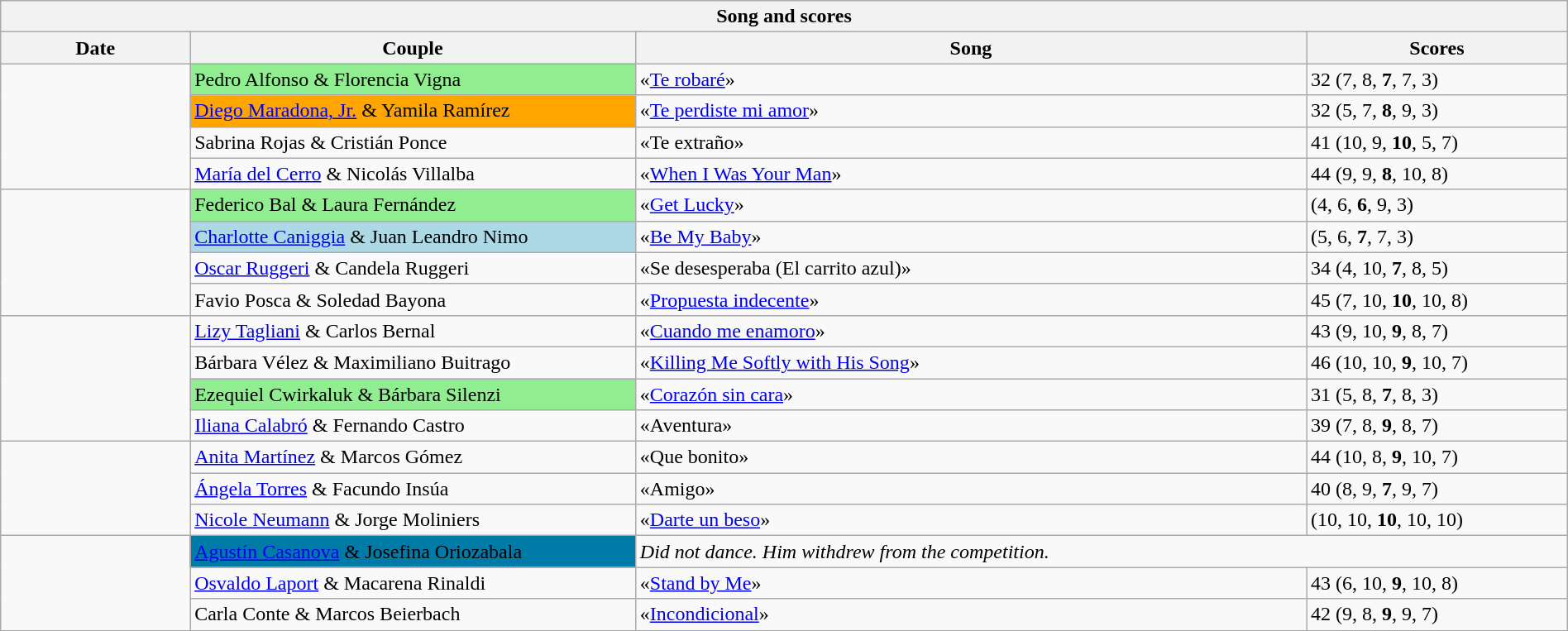<table class="wikitable collapsible collapsed" style=" text-align: align; width: 100%;">
<tr>
<th colspan="11" style="with: 100%;" align="center">Song and scores</th>
</tr>
<tr>
<th width=85>Date</th>
<th width=210>Couple</th>
<th width=320>Song</th>
<th width=120>Scores</th>
</tr>
<tr>
<td rowspan="4"></td>
<td bgcolor="lightgreen">Pedro Alfonso & Florencia Vigna</td>
<td>«<a href='#'>Te robaré</a>» </td>
<td>32 (7, 8, <strong>7</strong>, 7, 3)</td>
</tr>
<tr>
<td bgcolor="orange"><a href='#'>Diego Maradona, Jr.</a> & Yamila Ramírez</td>
<td>«<a href='#'>Te perdiste mi amor</a>» </td>
<td>32 (5, 7, <strong>8</strong>, 9, 3)</td>
</tr>
<tr>
<td bgcolor="">Sabrina Rojas & Cristián Ponce</td>
<td>«Te extraño» </td>
<td>41 (10, 9, <strong>10</strong>, 5, 7)</td>
</tr>
<tr>
<td bgcolor=""><a href='#'>María del Cerro</a> & Nicolás Villalba</td>
<td>«<a href='#'>When I Was Your Man</a>» </td>
<td>44 (9, 9, <strong>8</strong>, 10, 8)</td>
</tr>
<tr>
<td rowspan="4"></td>
<td bgcolor="lightgreen">Federico Bal & Laura Fernández</td>
<td>«<a href='#'>Get Lucky</a>» </td>
<td> (4, 6, <strong>6</strong>, 9, 3)</td>
</tr>
<tr>
<td bgcolor="lightblue"><a href='#'>Charlotte Caniggia</a> & Juan Leandro Nimo</td>
<td>«<a href='#'>Be My Baby</a>» </td>
<td> (5, 6, <strong>7</strong>, 7, 3)</td>
</tr>
<tr>
<td bgcolor=""><a href='#'>Oscar Ruggeri</a> & Candela Ruggeri</td>
<td>«Se desesperaba (El carrito azul)» </td>
<td>34 (4, 10, <strong>7</strong>, 8, 5)</td>
</tr>
<tr>
<td bgcolor="">Favio Posca & Soledad Bayona</td>
<td>«<a href='#'>Propuesta indecente</a>» </td>
<td>45 (7, 10, <strong>10</strong>, 10, 8)</td>
</tr>
<tr>
<td rowspan="4"></td>
<td bgcolor=""><a href='#'>Lizy Tagliani</a> & Carlos Bernal</td>
<td>«<a href='#'>Cuando me enamoro</a>» </td>
<td>43 (9, 10, <strong>9</strong>, 8, 7)</td>
</tr>
<tr>
<td bgcolor="">Bárbara Vélez & Maximiliano Buitrago</td>
<td>«<a href='#'>Killing Me Softly with His Song</a>» </td>
<td>46 (10, 10, <strong>9</strong>, 10, 7)</td>
</tr>
<tr>
<td bgcolor="lightgreen">Ezequiel Cwirkaluk & Bárbara Silenzi</td>
<td>«<a href='#'>Corazón sin cara</a>» </td>
<td>31 (5, 8, <strong>7</strong>, 8, 3)</td>
</tr>
<tr>
<td bgcolor=""><a href='#'>Iliana Calabró</a> & Fernando Castro</td>
<td>«Aventura» </td>
<td>39 (7, 8, <strong>9</strong>, 8, 7)</td>
</tr>
<tr>
<td rowspan="3"></td>
<td bgcolor=""><a href='#'>Anita Martínez</a> & Marcos Gómez</td>
<td>«Que bonito» </td>
<td>44 (10, 8, <strong>9</strong>, 10, 7)</td>
</tr>
<tr>
<td bgcolor=""><a href='#'>Ángela Torres</a> & Facundo Insúa</td>
<td>«Amigo» </td>
<td>40 (8, 9, <strong>7</strong>, 9, 7)</td>
</tr>
<tr>
<td bgcolor=""><a href='#'>Nicole Neumann</a> & Jorge Moliniers</td>
<td>«<a href='#'>Darte un beso</a>» </td>
<td> (10, 10, <strong>10</strong>, 10, 10)</td>
</tr>
<tr>
<td rowspan="3"></td>
<td bgcolor="#007BA7"><a href='#'>Agustín Casanova</a> & Josefina Oriozabala</td>
<td colspan="2"><em>Did not dance. Him withdrew from the competition.</em></td>
</tr>
<tr>
<td bgcolor=""><a href='#'>Osvaldo Laport</a> & Macarena Rinaldi</td>
<td>«<a href='#'>Stand by Me</a>» </td>
<td>43 (6, 10, <strong>9</strong>, 10, 8)</td>
</tr>
<tr>
<td bgcolor="">Carla Conte & Marcos Beierbach</td>
<td>«<a href='#'>Incondicional</a>» </td>
<td>42 (9, 8, <strong>9</strong>, 9, 7)</td>
</tr>
</table>
